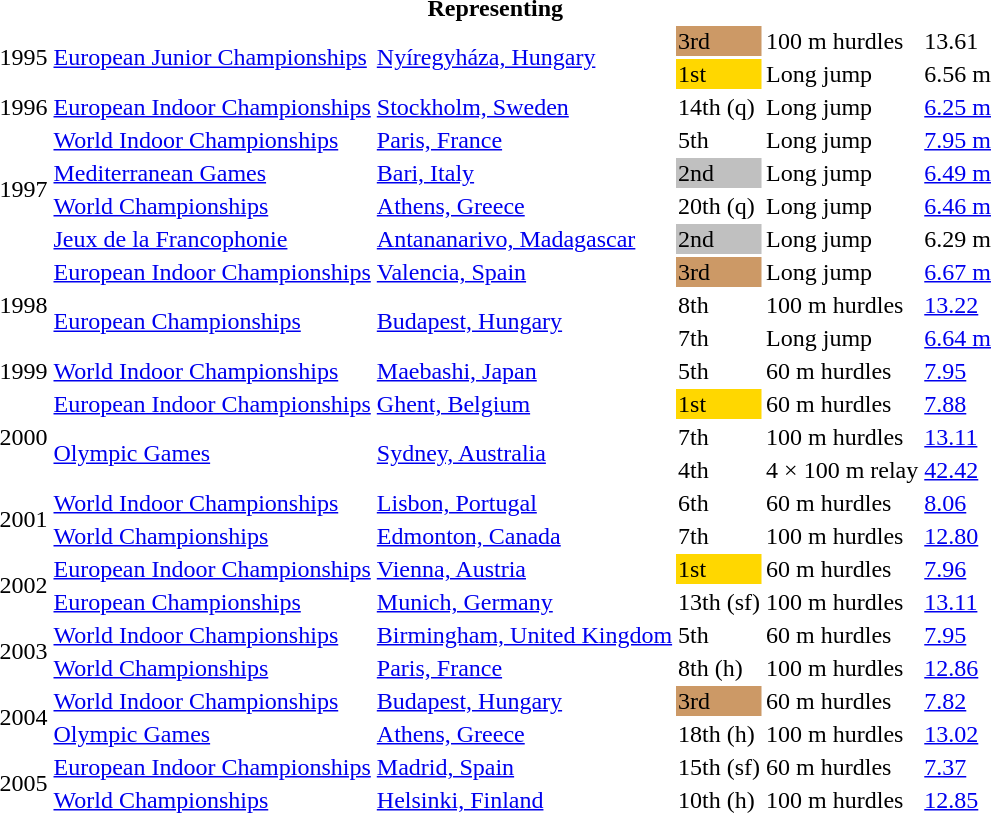<table>
<tr>
<th colspan="6">Representing </th>
</tr>
<tr>
<td rowspan=2>1995</td>
<td rowspan=2><a href='#'>European Junior Championships</a></td>
<td rowspan=2><a href='#'>Nyíregyháza, Hungary</a></td>
<td bgcolor=cc9966>3rd</td>
<td>100 m hurdles</td>
<td>13.61</td>
</tr>
<tr>
<td bgcolor=gold>1st</td>
<td>Long jump</td>
<td>6.56 m</td>
</tr>
<tr>
<td>1996</td>
<td><a href='#'>European Indoor Championships</a></td>
<td><a href='#'>Stockholm, Sweden</a></td>
<td>14th (q)</td>
<td>Long jump</td>
<td><a href='#'>6.25 m</a></td>
</tr>
<tr>
<td rowspan=4>1997</td>
<td><a href='#'>World Indoor Championships</a></td>
<td><a href='#'>Paris, France</a></td>
<td>5th</td>
<td>Long jump</td>
<td><a href='#'>7.95 m</a></td>
</tr>
<tr>
<td><a href='#'>Mediterranean Games</a></td>
<td><a href='#'>Bari, Italy</a></td>
<td bgcolor=silver>2nd</td>
<td>Long jump</td>
<td><a href='#'>6.49 m</a></td>
</tr>
<tr>
<td><a href='#'>World Championships</a></td>
<td><a href='#'>Athens, Greece</a></td>
<td>20th (q)</td>
<td>Long jump</td>
<td><a href='#'>6.46 m</a></td>
</tr>
<tr>
<td><a href='#'>Jeux de la Francophonie</a></td>
<td><a href='#'>Antananarivo, Madagascar</a></td>
<td bgcolor=silver>2nd</td>
<td>Long jump</td>
<td>6.29 m</td>
</tr>
<tr>
<td rowspan=3>1998</td>
<td><a href='#'>European Indoor Championships</a></td>
<td><a href='#'>Valencia, Spain</a></td>
<td bgcolor=cc9966>3rd</td>
<td>Long jump</td>
<td><a href='#'>6.67 m</a></td>
</tr>
<tr>
<td rowspan=2><a href='#'>European Championships</a></td>
<td rowspan=2><a href='#'>Budapest, Hungary</a></td>
<td>8th</td>
<td>100 m hurdles</td>
<td><a href='#'>13.22</a></td>
</tr>
<tr>
<td>7th</td>
<td>Long jump</td>
<td><a href='#'>6.64 m</a></td>
</tr>
<tr>
<td>1999</td>
<td><a href='#'>World Indoor Championships</a></td>
<td><a href='#'>Maebashi, Japan</a></td>
<td>5th</td>
<td>60 m hurdles</td>
<td><a href='#'>7.95</a></td>
</tr>
<tr>
<td rowspan=3>2000</td>
<td><a href='#'>European Indoor Championships</a></td>
<td><a href='#'>Ghent, Belgium</a></td>
<td bgcolor=gold>1st</td>
<td>60 m hurdles</td>
<td><a href='#'>7.88</a></td>
</tr>
<tr>
<td rowspan=2><a href='#'>Olympic Games</a></td>
<td rowspan=2><a href='#'>Sydney, Australia</a></td>
<td>7th</td>
<td>100 m hurdles</td>
<td><a href='#'>13.11</a></td>
</tr>
<tr>
<td>4th</td>
<td>4 × 100 m relay</td>
<td><a href='#'>42.42</a></td>
</tr>
<tr>
<td rowspan=2>2001</td>
<td><a href='#'>World Indoor Championships</a></td>
<td><a href='#'>Lisbon, Portugal</a></td>
<td>6th</td>
<td>60 m hurdles</td>
<td><a href='#'>8.06</a></td>
</tr>
<tr>
<td><a href='#'>World Championships</a></td>
<td><a href='#'>Edmonton, Canada</a></td>
<td>7th</td>
<td>100 m hurdles</td>
<td><a href='#'>12.80</a></td>
</tr>
<tr>
<td rowspan=2>2002</td>
<td><a href='#'>European Indoor Championships</a></td>
<td><a href='#'>Vienna, Austria</a></td>
<td bgcolor=gold>1st</td>
<td>60 m hurdles</td>
<td><a href='#'>7.96</a></td>
</tr>
<tr>
<td><a href='#'>European Championships</a></td>
<td><a href='#'>Munich, Germany</a></td>
<td>13th (sf)</td>
<td>100 m hurdles</td>
<td><a href='#'>13.11</a></td>
</tr>
<tr>
<td rowspan=2>2003</td>
<td><a href='#'>World Indoor Championships</a></td>
<td><a href='#'>Birmingham, United Kingdom</a></td>
<td>5th</td>
<td>60 m hurdles</td>
<td><a href='#'>7.95</a></td>
</tr>
<tr>
<td><a href='#'>World Championships</a></td>
<td><a href='#'>Paris, France</a></td>
<td>8th (h)</td>
<td>100 m hurdles</td>
<td><a href='#'>12.86</a></td>
</tr>
<tr>
<td rowspan=2>2004</td>
<td><a href='#'>World Indoor Championships</a></td>
<td><a href='#'>Budapest, Hungary</a></td>
<td bgcolor=cc9966>3rd</td>
<td>60 m hurdles</td>
<td><a href='#'>7.82</a></td>
</tr>
<tr>
<td><a href='#'>Olympic Games</a></td>
<td><a href='#'>Athens, Greece</a></td>
<td>18th (h)</td>
<td>100 m hurdles</td>
<td><a href='#'>13.02</a></td>
</tr>
<tr>
<td rowspan=2>2005</td>
<td><a href='#'>European Indoor Championships</a></td>
<td><a href='#'>Madrid, Spain</a></td>
<td>15th (sf)</td>
<td>60 m hurdles</td>
<td><a href='#'>7.37</a></td>
</tr>
<tr>
<td><a href='#'>World Championships</a></td>
<td><a href='#'>Helsinki, Finland</a></td>
<td>10th (h)</td>
<td>100 m hurdles</td>
<td><a href='#'>12.85</a></td>
</tr>
</table>
